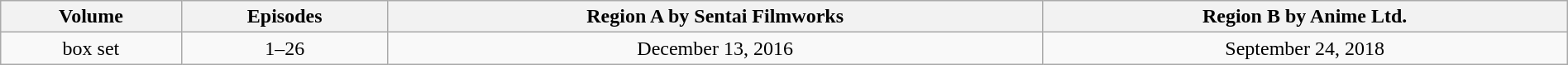<table class="wikitable" style="text-align: center; width: 100%;">
<tr>
<th scope=col>Volume</th>
<th scope=col>Episodes</th>
<th scope=col>Region A by Sentai Filmworks</th>
<th scope=col>Region B by Anime Ltd.</th>
</tr>
<tr>
<td scope=row>box set</td>
<td>1–26</td>
<td>December 13, 2016</td>
<td>September 24, 2018</td>
</tr>
</table>
